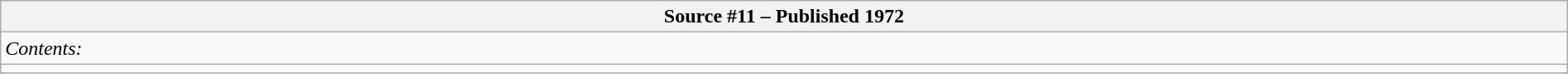<table class="wikitable" style="width:100%;">
<tr>
<th><strong>Source #11</strong> – Published 1972</th>
</tr>
<tr>
<td><em>Contents:</em></td>
</tr>
<tr>
<td></td>
</tr>
</table>
